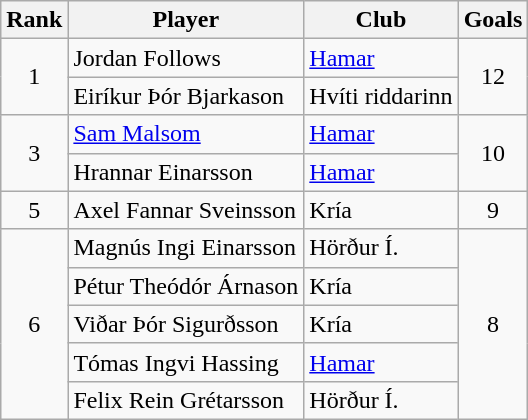<table class="wikitable sortable" style="text-align:center">
<tr>
<th>Rank</th>
<th>Player</th>
<th>Club</th>
<th>Goals</th>
</tr>
<tr>
<td rowspan="2">1</td>
<td align="left"> Jordan Follows</td>
<td align="left"><a href='#'>Hamar</a></td>
<td rowspan="2">12</td>
</tr>
<tr>
<td align="left"> Eiríkur Þór Bjarkason</td>
<td align="left">Hvíti riddarinn</td>
</tr>
<tr>
<td rowspan="2">3</td>
<td align="left"> <a href='#'>Sam Malsom</a></td>
<td align="left"><a href='#'>Hamar</a></td>
<td rowspan="2">10</td>
</tr>
<tr>
<td align="left"> Hrannar Einarsson</td>
<td align="left"><a href='#'>Hamar</a></td>
</tr>
<tr>
<td>5</td>
<td align="left"> Axel Fannar Sveinsson</td>
<td align="left">Kría</td>
<td>9</td>
</tr>
<tr>
<td rowspan="5">6</td>
<td align="left"> Magnús Ingi Einarsson</td>
<td align="left">Hörður Í.</td>
<td rowspan="5">8</td>
</tr>
<tr>
<td align="left"> Pétur Theódór Árnason</td>
<td align="left">Kría</td>
</tr>
<tr>
<td align="left"> Viðar Þór Sigurðsson</td>
<td align="left">Kría</td>
</tr>
<tr>
<td align="left"> Tómas Ingvi Hassing</td>
<td align="left"><a href='#'>Hamar</a></td>
</tr>
<tr>
<td align="left"> Felix Rein Grétarsson</td>
<td align="left">Hörður Í.</td>
</tr>
</table>
